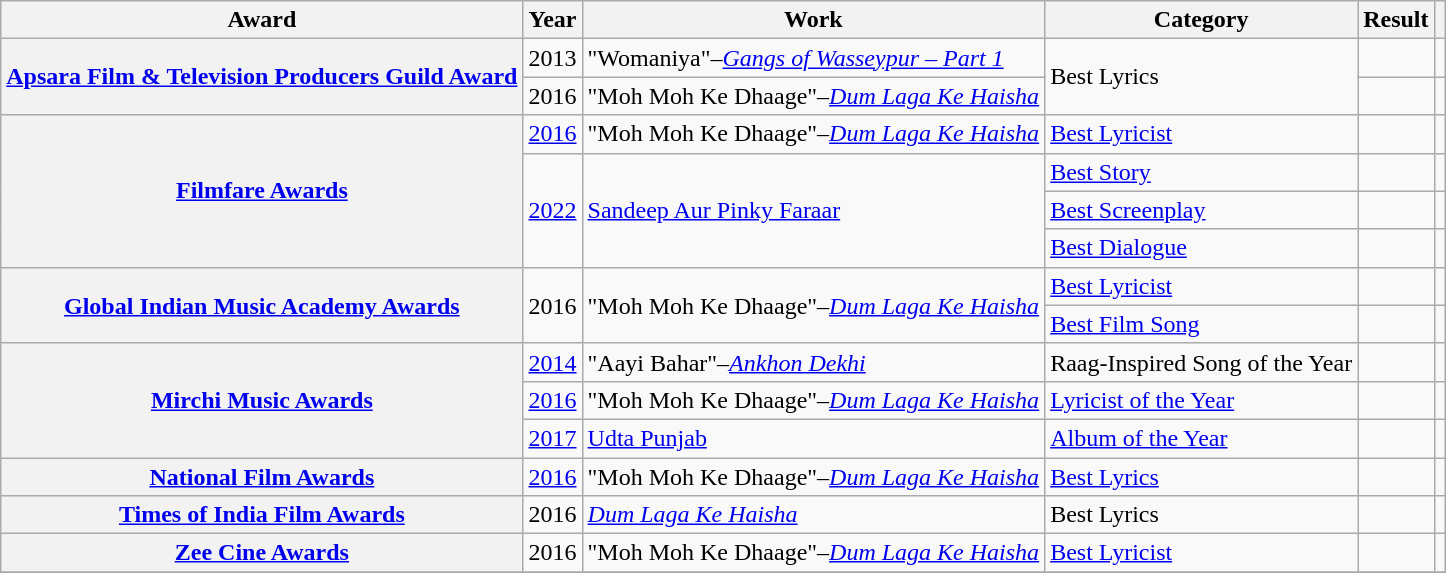<table class="wikitable sortable plainrowheaders">
<tr>
<th scope="col">Award</th>
<th scope="col">Year</th>
<th scope="col">Work</th>
<th scope="col">Category</th>
<th scope="col">Result</th>
<th scope="col" class="unsortable"></th>
</tr>
<tr>
<th scope="row" rowspan="2"><a href='#'>Apsara Film & Television Producers Guild Award</a></th>
<td>2013</td>
<td>"Womaniya"–<em><a href='#'>Gangs of Wasseypur – Part 1</a></em></td>
<td rowspan="2">Best Lyrics</td>
<td></td>
<td align="center"></td>
</tr>
<tr>
<td>2016</td>
<td>"Moh Moh Ke Dhaage"–<em><a href='#'>Dum Laga Ke Haisha</a></em></td>
<td></td>
<td align="center"></td>
</tr>
<tr>
<th scope="row" rowspan="4"><a href='#'>Filmfare Awards</a></th>
<td><a href='#'>2016</a></td>
<td>"Moh Moh Ke Dhaage"–<em><a href='#'>Dum Laga Ke Haisha</a></em></td>
<td><a href='#'>Best Lyricist</a></td>
<td></td>
<td align="center"></td>
</tr>
<tr>
<td rowspan="3"><a href='#'>2022</a></td>
<td rowspan="3"><a href='#'>Sandeep Aur Pinky Faraar</a></td>
<td><a href='#'>Best Story</a></td>
<td></td>
<td align="center"></td>
</tr>
<tr>
<td><a href='#'>Best Screenplay</a></td>
<td></td>
<td align="center"></td>
</tr>
<tr>
<td><a href='#'>Best Dialogue</a></td>
<td></td>
<td align="center"></td>
</tr>
<tr>
<th scope="row" rowspan="2"><a href='#'>Global Indian Music Academy Awards</a></th>
<td rowspan="2">2016</td>
<td rowspan="2">"Moh Moh Ke Dhaage"–<em><a href='#'>Dum Laga Ke Haisha</a></em></td>
<td><a href='#'>Best Lyricist</a></td>
<td></td>
<td></td>
</tr>
<tr>
<td><a href='#'>Best Film Song</a></td>
<td></td>
<td></td>
</tr>
<tr>
<th scope="row" rowspan="3"><a href='#'>Mirchi Music Awards</a></th>
<td><a href='#'>2014</a></td>
<td>"Aayi Bahar"–<em><a href='#'>Ankhon Dekhi</a></em></td>
<td>Raag-Inspired Song of the Year</td>
<td></td>
<td></td>
</tr>
<tr>
<td><a href='#'>2016</a></td>
<td>"Moh Moh Ke Dhaage"–<em><a href='#'>Dum Laga Ke Haisha</a></em></td>
<td><a href='#'>Lyricist of the Year</a></td>
<td></td>
<td></td>
</tr>
<tr>
<td><a href='#'>2017</a></td>
<td><a href='#'>Udta Punjab</a></td>
<td><a href='#'>Album of the Year</a></td>
<td></td>
<td></td>
</tr>
<tr>
<th scope="row"><a href='#'>National Film Awards</a></th>
<td><a href='#'>2016</a></td>
<td>"Moh Moh Ke Dhaage"–<em><a href='#'>Dum Laga Ke Haisha</a></em></td>
<td><a href='#'>Best Lyrics</a></td>
<td></td>
<td align="center"></td>
</tr>
<tr>
<th scope="row"><a href='#'>Times of India Film Awards</a></th>
<td>2016</td>
<td><em><a href='#'>Dum Laga Ke Haisha</a></em></td>
<td>Best Lyrics</td>
<td></td>
<td></td>
</tr>
<tr>
<th scope="row"><a href='#'>Zee Cine Awards</a></th>
<td>2016</td>
<td>"Moh Moh Ke Dhaage"–<em><a href='#'>Dum Laga Ke Haisha</a></em></td>
<td><a href='#'>Best Lyricist</a></td>
<td></td>
<td align="center"></td>
</tr>
<tr>
</tr>
</table>
